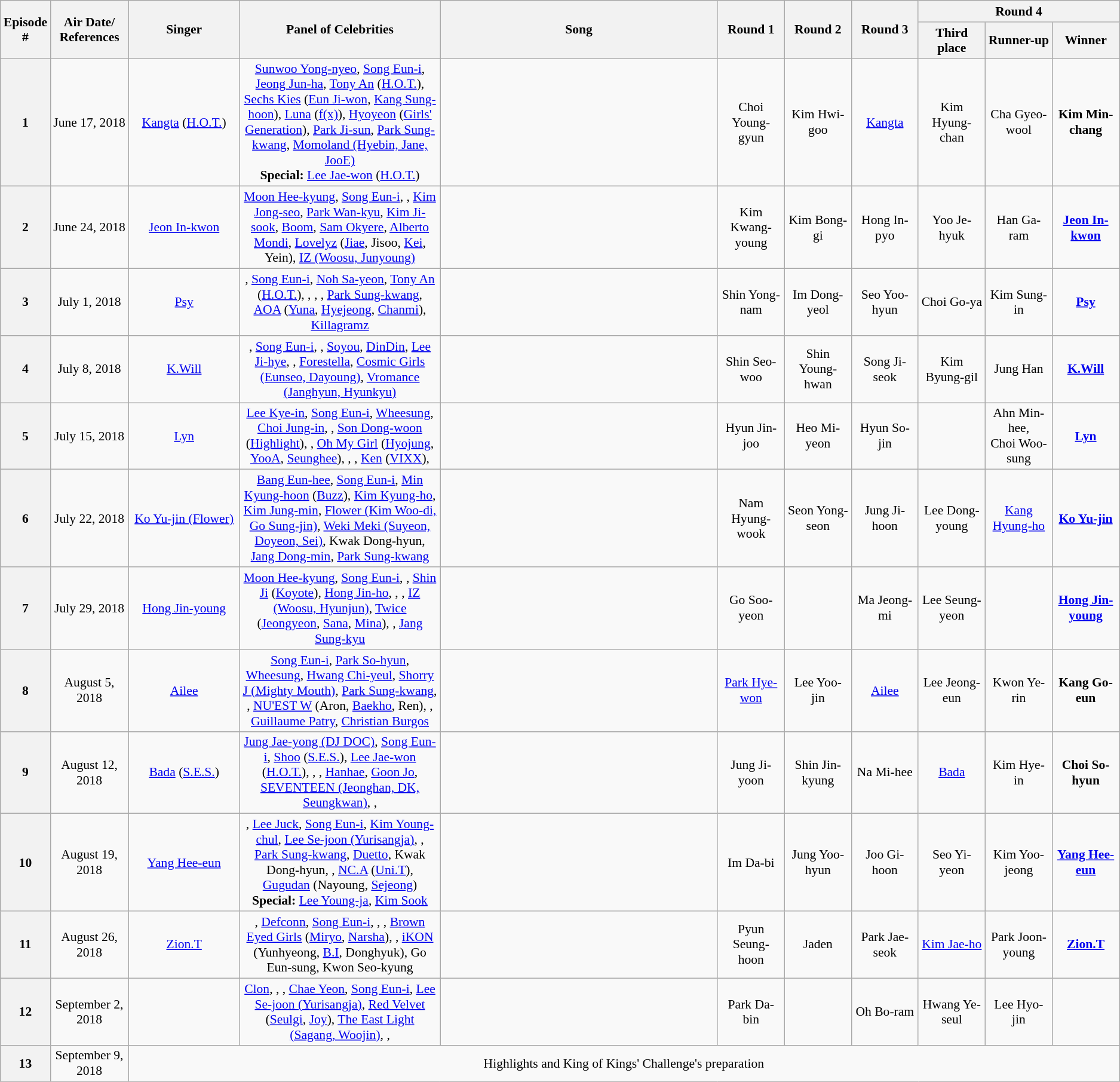<table class="wikitable" style="text-align:center; font-size:90%;">
<tr>
<th rowspan="2" width="4%">Episode #</th>
<th rowspan="2" width="7%">Air Date/<br>References</th>
<th rowspan="2" width="10%">Singer</th>
<th rowspan="2" width="18%">Panel of Celebrities</th>
<th rowspan="2" width="25%">Song</th>
<th rowspan="2" width="6%">Round 1</th>
<th rowspan="2" width="6%">Round 2</th>
<th rowspan="2" width="6%">Round 3</th>
<th colspan="3" width="18%">Round 4</th>
</tr>
<tr>
<th width="6%">Third place</th>
<th width="6%">Runner-up</th>
<th width="6%">Winner</th>
</tr>
<tr>
<th>1</th>
<td>June 17, 2018<br></td>
<td><a href='#'>Kangta</a> (<a href='#'>H.O.T.</a>)</td>
<td><a href='#'>Sunwoo Yong-nyeo</a>, <a href='#'>Song Eun-i</a>, <a href='#'>Jeong Jun-ha</a>, <a href='#'>Tony An</a> (<a href='#'>H.O.T.</a>), <a href='#'>Sechs Kies</a> (<a href='#'>Eun Ji-won</a>, <a href='#'>Kang Sung-hoon</a>), <a href='#'>Luna</a> (<a href='#'>f(x)</a>), <a href='#'>Hyoyeon</a> (<a href='#'>Girls' Generation</a>), <a href='#'>Park Ji-sun</a>, <a href='#'>Park Sung-kwang</a>, <a href='#'>Momoland (Hyebin, Jane, JooE)</a><br><strong>Special:</strong> <a href='#'>Lee Jae-won</a> (<a href='#'>H.O.T.</a>)</td>
<td></td>
<td>Choi Young-gyun</td>
<td>Kim Hwi-goo</td>
<td><a href='#'>Kangta</a></td>
<td>Kim Hyung-chan</td>
<td>Cha Gyeo-wool</td>
<td><strong>Kim Min-chang</strong></td>
</tr>
<tr>
<th>2</th>
<td>June 24, 2018<br></td>
<td><a href='#'>Jeon In-kwon</a></td>
<td><a href='#'>Moon Hee-kyung</a>, <a href='#'>Song Eun-i</a>, , <a href='#'>Kim Jong-seo</a>, <a href='#'>Park Wan-kyu</a>, <a href='#'>Kim Ji-sook</a>, <a href='#'>Boom</a>, <a href='#'>Sam Okyere</a>, <a href='#'>Alberto Mondi</a>, <a href='#'>Lovelyz</a> (<a href='#'>Jiae</a>, Jisoo, <a href='#'>Kei</a>, Yein), <a href='#'>IZ (Woosu, Junyoung)</a></td>
<td></td>
<td>Kim Kwang-young</td>
<td>Kim Bong-gi</td>
<td>Hong In-pyo</td>
<td>Yoo Je-hyuk</td>
<td>Han Ga-ram</td>
<td><strong><a href='#'>Jeon In-kwon</a></strong></td>
</tr>
<tr>
<th>3</th>
<td>July 1, 2018<br></td>
<td><a href='#'>Psy</a></td>
<td>, <a href='#'>Song Eun-i</a>, <a href='#'>Noh Sa-yeon</a>, <a href='#'>Tony An</a> (<a href='#'>H.O.T.</a>), , , , <a href='#'>Park Sung-kwang</a>, <a href='#'>AOA</a> (<a href='#'>Yuna</a>, <a href='#'>Hyejeong</a>, <a href='#'>Chanmi</a>), <a href='#'>Killagramz</a></td>
<td></td>
<td>Shin Yong-nam</td>
<td>Im Dong-yeol</td>
<td>Seo Yoo-hyun</td>
<td>Choi Go-ya</td>
<td>Kim Sung-in</td>
<td><strong><a href='#'>Psy</a></strong></td>
</tr>
<tr>
<th>4</th>
<td>July 8, 2018<br></td>
<td><a href='#'>K.Will</a></td>
<td>, <a href='#'>Song Eun-i</a>, , <a href='#'>Soyou</a>, <a href='#'>DinDin</a>, <a href='#'>Lee Ji-hye</a>, , <a href='#'>Forestella</a>, <a href='#'>Cosmic Girls (Eunseo, Dayoung)</a>, <a href='#'>Vromance (Janghyun, Hyunkyu)</a></td>
<td></td>
<td>Shin Seo-woo</td>
<td>Shin Young-hwan</td>
<td>Song Ji-seok</td>
<td>Kim Byung-gil</td>
<td>Jung Han</td>
<td><strong><a href='#'>K.Will</a></strong></td>
</tr>
<tr>
<th>5</th>
<td>July 15, 2018<br></td>
<td><a href='#'>Lyn</a></td>
<td><a href='#'>Lee Kye-in</a>, <a href='#'>Song Eun-i</a>, <a href='#'>Wheesung</a>, <a href='#'>Choi Jung-in</a>, , <a href='#'>Son Dong-woon</a> (<a href='#'>Highlight</a>), ,  <a href='#'>Oh My Girl</a> (<a href='#'>Hyojung</a>, <a href='#'>YooA</a>, <a href='#'>Seunghee</a>), , , <a href='#'>Ken</a> (<a href='#'>VIXX</a>), </td>
<td></td>
<td>Hyun Jin-joo</td>
<td>Heo Mi-yeon</td>
<td>Hyun So-jin</td>
<td></td>
<td>Ahn Min-hee,<br>Choi Woo-sung </td>
<td><strong><a href='#'>Lyn</a></strong></td>
</tr>
<tr>
<th>6</th>
<td>July 22, 2018<br></td>
<td><a href='#'>Ko Yu-jin (Flower)</a></td>
<td><a href='#'>Bang Eun-hee</a>, <a href='#'>Song Eun-i</a>, <a href='#'>Min Kyung-hoon</a> (<a href='#'>Buzz</a>), <a href='#'>Kim Kyung-ho</a>, <a href='#'>Kim Jung-min</a>, <a href='#'>Flower (Kim Woo-di, Go Sung-jin)</a>, <a href='#'>Weki Meki (Suyeon, Doyeon, Sei)</a>, Kwak Dong-hyun, <a href='#'>Jang Dong-min</a>, <a href='#'>Park Sung-kwang</a></td>
<td></td>
<td>Nam Hyung-wook</td>
<td>Seon Yong-seon</td>
<td>Jung Ji-hoon</td>
<td>Lee Dong-young</td>
<td><a href='#'>Kang Hyung-ho</a></td>
<td><strong><a href='#'>Ko Yu-jin</a></strong></td>
</tr>
<tr>
<th>7</th>
<td>July 29, 2018<br></td>
<td><a href='#'>Hong Jin-young</a></td>
<td><a href='#'>Moon Hee-kyung</a>, <a href='#'>Song Eun-i</a>, , <a href='#'>Shin Ji</a> (<a href='#'>Koyote</a>), <a href='#'>Hong Jin-ho</a>, , , <a href='#'>IZ (Woosu, Hyunjun)</a>, <a href='#'>Twice</a> (<a href='#'>Jeongyeon</a>, <a href='#'>Sana</a>, <a href='#'>Mina</a>), , <a href='#'>Jang Sung-kyu</a></td>
<td></td>
<td>Go Soo-yeon</td>
<td></td>
<td>Ma Jeong-mi</td>
<td>Lee Seung-yeon</td>
<td></td>
<td><strong><a href='#'>Hong Jin-young</a></strong></td>
</tr>
<tr>
<th>8</th>
<td>August 5, 2018<br></td>
<td><a href='#'>Ailee</a></td>
<td><a href='#'>Song Eun-i</a>, <a href='#'>Park So-hyun</a>, <a href='#'>Wheesung</a>, <a href='#'>Hwang Chi-yeul</a>, <a href='#'>Shorry J (Mighty Mouth)</a>, <a href='#'>Park Sung-kwang</a>, , <a href='#'>NU'EST W</a> (Aron, <a href='#'>Baekho</a>, Ren), , <a href='#'>Guillaume Patry</a>, <a href='#'>Christian Burgos</a></td>
<td></td>
<td><a href='#'>Park Hye-won</a></td>
<td>Lee Yoo-jin</td>
<td><a href='#'>Ailee</a></td>
<td>Lee Jeong-eun</td>
<td>Kwon Ye-rin</td>
<td><strong>Kang Go-eun</strong></td>
</tr>
<tr>
<th>9</th>
<td>August 12, 2018<br></td>
<td><a href='#'>Bada</a> (<a href='#'>S.E.S.</a>)</td>
<td><a href='#'>Jung Jae-yong (DJ DOC)</a>, <a href='#'>Song Eun-i</a>, <a href='#'>Shoo</a> (<a href='#'>S.E.S.</a>), <a href='#'>Lee Jae-won</a> (<a href='#'>H.O.T.</a>), , , <a href='#'>Hanhae</a>, <a href='#'>Goon Jo</a>, <a href='#'>SEVENTEEN (Jeonghan, DK, Seungkwan)</a>, , </td>
<td></td>
<td>Jung Ji-yoon</td>
<td>Shin Jin-kyung</td>
<td>Na Mi-hee</td>
<td><a href='#'>Bada</a></td>
<td>Kim Hye-in</td>
<td><strong>Choi So-hyun</strong></td>
</tr>
<tr>
<th>10</th>
<td>August 19, 2018<br></td>
<td><a href='#'>Yang Hee-eun</a></td>
<td>, <a href='#'>Lee Juck</a>, <a href='#'>Song Eun-i</a>, <a href='#'>Kim Young-chul</a>, <a href='#'>Lee Se-joon (Yurisangja)</a>, , <a href='#'>Park Sung-kwang</a>, <a href='#'>Duetto</a>, Kwak Dong-hyun, , <a href='#'>NC.A</a> (<a href='#'>Uni.T</a>), <a href='#'>Gugudan</a> (Nayoung, <a href='#'>Sejeong</a>)<br><strong>Special:</strong> <a href='#'>Lee Young-ja</a>, <a href='#'>Kim Sook</a></td>
<td></td>
<td>Im Da-bi</td>
<td>Jung Yoo-hyun</td>
<td>Joo Gi-hoon </td>
<td>Seo Yi-yeon</td>
<td>Kim Yoo-jeong</td>
<td><strong><a href='#'>Yang Hee-eun</a></strong></td>
</tr>
<tr>
<th>11</th>
<td>August 26, 2018<br></td>
<td><a href='#'>Zion.T</a></td>
<td>, <a href='#'>Defconn</a>, <a href='#'>Song Eun-i</a>, , , <a href='#'>Brown Eyed Girls</a> (<a href='#'>Miryo</a>, <a href='#'>Narsha</a>), , <a href='#'>iKON</a> (Yunhyeong, <a href='#'>B.I</a>, Donghyuk), Go Eun-sung, Kwon Seo-kyung</td>
<td></td>
<td>Pyun Seung-hoon</td>
<td>Jaden</td>
<td>Park Jae-seok</td>
<td><a href='#'>Kim Jae-ho</a></td>
<td>Park Joon-young</td>
<td><strong><a href='#'>Zion.T</a></strong></td>
</tr>
<tr>
<th>12</th>
<td>September 2, 2018<br></td>
<td></td>
<td><a href='#'>Clon</a>, , , <a href='#'>Chae Yeon</a>, <a href='#'>Song Eun-i</a>, <a href='#'>Lee Se-joon (Yurisangja)</a>, <a href='#'>Red Velvet</a> (<a href='#'>Seulgi</a>, <a href='#'>Joy</a>), <a href='#'>The East Light (Sagang, Woojin)</a>, , </td>
<td></td>
<td>Park Da-bin</td>
<td></td>
<td>Oh Bo-ram</td>
<td>Hwang Ye-seul</td>
<td>Lee Hyo-jin</td>
<td></td>
</tr>
<tr>
<th>13</th>
<td>September 9, 2018<br></td>
<td colspan=9>Highlights and King of Kings' Challenge's preparation</td>
</tr>
</table>
